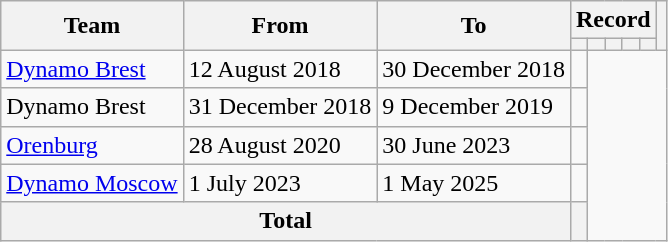<table class="wikitable" style="text-align: center;">
<tr>
<th rowspan="2">Team</th>
<th rowspan="2">From</th>
<th rowspan="2">To</th>
<th colspan="5">Record</th>
<th rowspan="2"></th>
</tr>
<tr>
<th></th>
<th></th>
<th></th>
<th></th>
<th></th>
</tr>
<tr>
<td align="left"><a href='#'>Dynamo Brest</a></td>
<td align="left">12 August 2018</td>
<td align="left">30 December 2018<br></td>
<td></td>
</tr>
<tr>
<td align="left">Dynamo Brest</td>
<td align="left">31 December 2018</td>
<td align="left">9 December 2019<br></td>
<td></td>
</tr>
<tr>
<td align="left"><a href='#'>Orenburg</a></td>
<td align="left">28 August 2020</td>
<td align="left">30 June 2023<br></td>
<td></td>
</tr>
<tr>
<td align=left><a href='#'>Dynamo Moscow</a></td>
<td align=left>1 July 2023</td>
<td align=left>1 May 2025<br></td>
<td></td>
</tr>
<tr>
<th colspan="3">Total<br></th>
<th></th>
</tr>
</table>
